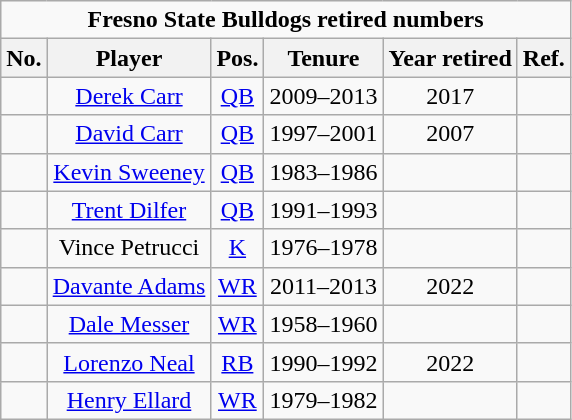<table class="wikitable" style="text-align:center">
<tr>
<td colspan=6 style=><strong>Fresno State Bulldogs retired numbers</strong></td>
</tr>
<tr>
<th style=>No.</th>
<th style=>Player</th>
<th style=>Pos.</th>
<th style=>Tenure</th>
<th style=>Year retired</th>
<th style=>Ref.</th>
</tr>
<tr>
<td></td>
<td><a href='#'>Derek Carr</a></td>
<td><a href='#'>QB</a></td>
<td>2009–2013</td>
<td>2017</td>
<td></td>
</tr>
<tr>
<td></td>
<td><a href='#'>David Carr</a></td>
<td><a href='#'>QB</a></td>
<td>1997–2001</td>
<td>2007</td>
<td></td>
</tr>
<tr>
<td></td>
<td><a href='#'>Kevin Sweeney</a></td>
<td><a href='#'>QB</a></td>
<td>1983–1986</td>
<td></td>
<td></td>
</tr>
<tr>
<td></td>
<td><a href='#'>Trent Dilfer</a></td>
<td><a href='#'>QB</a></td>
<td>1991–1993</td>
<td></td>
<td></td>
</tr>
<tr>
<td></td>
<td>Vince Petrucci</td>
<td><a href='#'>K</a></td>
<td>1976–1978</td>
<td></td>
<td></td>
</tr>
<tr>
<td></td>
<td><a href='#'>Davante Adams</a></td>
<td><a href='#'>WR</a></td>
<td>2011–2013</td>
<td>2022</td>
<td></td>
</tr>
<tr>
<td></td>
<td><a href='#'>Dale Messer</a></td>
<td><a href='#'>WR</a></td>
<td>1958–1960</td>
<td></td>
<td></td>
</tr>
<tr>
<td></td>
<td><a href='#'>Lorenzo Neal</a></td>
<td><a href='#'>RB</a></td>
<td>1990–1992</td>
<td>2022</td>
<td></td>
</tr>
<tr>
<td></td>
<td><a href='#'>Henry Ellard</a></td>
<td><a href='#'>WR</a></td>
<td>1979–1982</td>
<td></td>
<td></td>
</tr>
</table>
